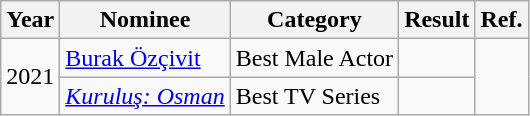<table class="wikitable">
<tr>
<th>Year</th>
<th>Nominee</th>
<th>Category</th>
<th>Result</th>
<th>Ref.</th>
</tr>
<tr>
<td rowspan="2">2021</td>
<td><a href='#'>Burak Özçivit</a></td>
<td>Best Male Actor</td>
<td></td>
<td rowspan="2"></td>
</tr>
<tr>
<td><em><a href='#'>Kuruluş: Osman</a></em></td>
<td>Best TV Series</td>
<td></td>
</tr>
</table>
